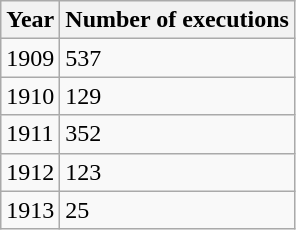<table class="wikitable">
<tr>
<th>Year</th>
<th>Number of executions</th>
</tr>
<tr>
<td>1909</td>
<td>537</td>
</tr>
<tr>
<td>1910</td>
<td>129</td>
</tr>
<tr>
<td>1911</td>
<td>352</td>
</tr>
<tr>
<td>1912</td>
<td>123</td>
</tr>
<tr>
<td>1913</td>
<td>25</td>
</tr>
</table>
